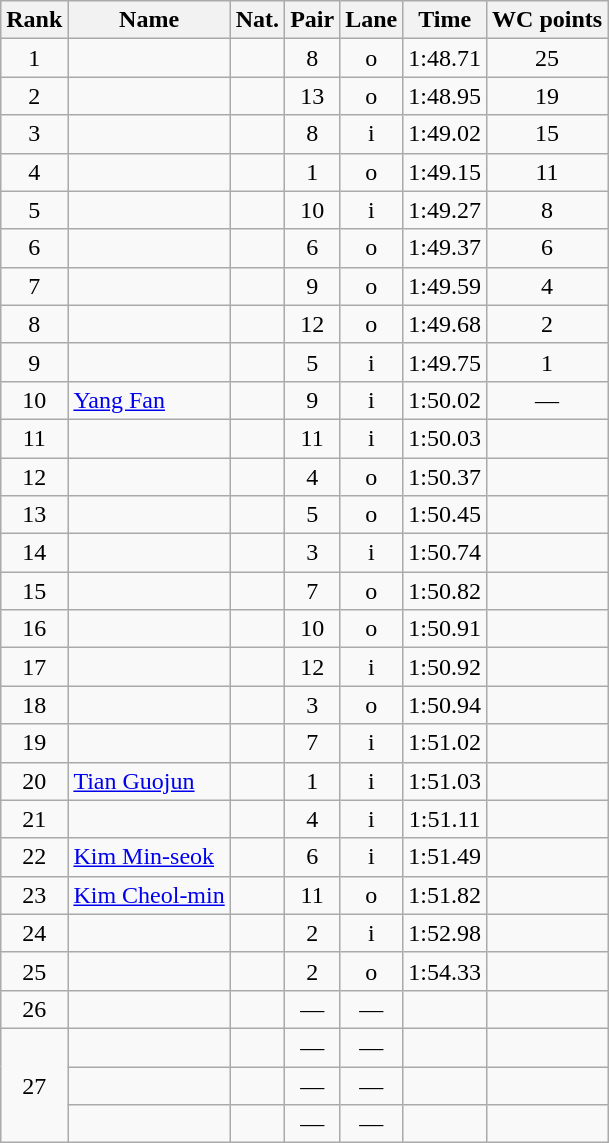<table class="wikitable sortable" style="text-align:center">
<tr>
<th>Rank</th>
<th>Name</th>
<th>Nat.</th>
<th>Pair</th>
<th>Lane</th>
<th>Time</th>
<th>WC points</th>
</tr>
<tr>
<td>1</td>
<td align=left></td>
<td></td>
<td>8</td>
<td>o</td>
<td>1:48.71</td>
<td>25</td>
</tr>
<tr>
<td>2</td>
<td align=left></td>
<td></td>
<td>13</td>
<td>o</td>
<td>1:48.95</td>
<td>19</td>
</tr>
<tr>
<td>3</td>
<td align=left></td>
<td></td>
<td>8</td>
<td>i</td>
<td>1:49.02</td>
<td>15</td>
</tr>
<tr>
<td>4</td>
<td align=left></td>
<td></td>
<td>1</td>
<td>o</td>
<td>1:49.15</td>
<td>11</td>
</tr>
<tr>
<td>5</td>
<td align=left></td>
<td></td>
<td>10</td>
<td>i</td>
<td>1:49.27</td>
<td>8</td>
</tr>
<tr>
<td>6</td>
<td align=left></td>
<td></td>
<td>6</td>
<td>o</td>
<td>1:49.37</td>
<td>6</td>
</tr>
<tr>
<td>7</td>
<td align=left></td>
<td></td>
<td>9</td>
<td>o</td>
<td>1:49.59</td>
<td>4</td>
</tr>
<tr>
<td>8</td>
<td align=left></td>
<td></td>
<td>12</td>
<td>o</td>
<td>1:49.68</td>
<td>2</td>
</tr>
<tr>
<td>9</td>
<td align=left></td>
<td></td>
<td>5</td>
<td>i</td>
<td>1:49.75</td>
<td>1</td>
</tr>
<tr>
<td>10</td>
<td align=left><a href='#'>Yang Fan</a></td>
<td></td>
<td>9</td>
<td>i</td>
<td>1:50.02</td>
<td>—</td>
</tr>
<tr>
<td>11</td>
<td align=left></td>
<td></td>
<td>11</td>
<td>i</td>
<td>1:50.03</td>
<td></td>
</tr>
<tr>
<td>12</td>
<td align=left></td>
<td></td>
<td>4</td>
<td>o</td>
<td>1:50.37</td>
<td></td>
</tr>
<tr>
<td>13</td>
<td align=left></td>
<td></td>
<td>5</td>
<td>o</td>
<td>1:50.45</td>
<td></td>
</tr>
<tr>
<td>14</td>
<td align=left></td>
<td></td>
<td>3</td>
<td>i</td>
<td>1:50.74</td>
<td></td>
</tr>
<tr>
<td>15</td>
<td align=left></td>
<td></td>
<td>7</td>
<td>o</td>
<td>1:50.82</td>
<td></td>
</tr>
<tr>
<td>16</td>
<td align=left></td>
<td></td>
<td>10</td>
<td>o</td>
<td>1:50.91</td>
<td></td>
</tr>
<tr>
<td>17</td>
<td align=left></td>
<td></td>
<td>12</td>
<td>i</td>
<td>1:50.92</td>
<td></td>
</tr>
<tr>
<td>18</td>
<td align=left></td>
<td></td>
<td>3</td>
<td>o</td>
<td>1:50.94</td>
<td></td>
</tr>
<tr>
<td>19</td>
<td align=left></td>
<td></td>
<td>7</td>
<td>i</td>
<td>1:51.02</td>
<td></td>
</tr>
<tr>
<td>20</td>
<td align=left><a href='#'>Tian Guojun</a></td>
<td></td>
<td>1</td>
<td>i</td>
<td>1:51.03</td>
<td></td>
</tr>
<tr>
<td>21</td>
<td align=left></td>
<td></td>
<td>4</td>
<td>i</td>
<td>1:51.11</td>
<td></td>
</tr>
<tr>
<td>22</td>
<td align=left><a href='#'>Kim Min-seok</a></td>
<td></td>
<td>6</td>
<td>i</td>
<td>1:51.49</td>
<td></td>
</tr>
<tr>
<td>23</td>
<td align=left><a href='#'>Kim Cheol-min</a></td>
<td></td>
<td>11</td>
<td>o</td>
<td>1:51.82</td>
<td></td>
</tr>
<tr>
<td>24</td>
<td align=left></td>
<td></td>
<td>2</td>
<td>i</td>
<td>1:52.98</td>
<td></td>
</tr>
<tr>
<td>25</td>
<td align=left></td>
<td></td>
<td>2</td>
<td>o</td>
<td>1:54.33</td>
<td></td>
</tr>
<tr>
<td>26</td>
<td align=left></td>
<td></td>
<td>—</td>
<td>—</td>
<td></td>
<td></td>
</tr>
<tr>
<td rowspan=3>27</td>
<td align=left></td>
<td></td>
<td>—</td>
<td>—</td>
<td></td>
<td></td>
</tr>
<tr>
<td align=left></td>
<td></td>
<td>—</td>
<td>—</td>
<td></td>
<td></td>
</tr>
<tr>
<td align=left></td>
<td></td>
<td>—</td>
<td>—</td>
<td></td>
<td></td>
</tr>
</table>
